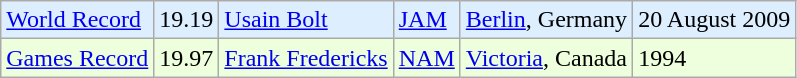<table class="wikitable">
<tr bgcolor = "ddeeff">
<td><a href='#'>World Record</a></td>
<td>19.19</td>
<td><a href='#'>Usain Bolt</a></td>
<td><a href='#'>JAM</a></td>
<td><a href='#'>Berlin</a>, Germany</td>
<td>20 August 2009</td>
</tr>
<tr bgcolor = "eeffdd">
<td><a href='#'>Games Record</a></td>
<td>19.97</td>
<td><a href='#'>Frank Fredericks</a></td>
<td><a href='#'>NAM</a></td>
<td><a href='#'>Victoria</a>, Canada</td>
<td>1994</td>
</tr>
</table>
